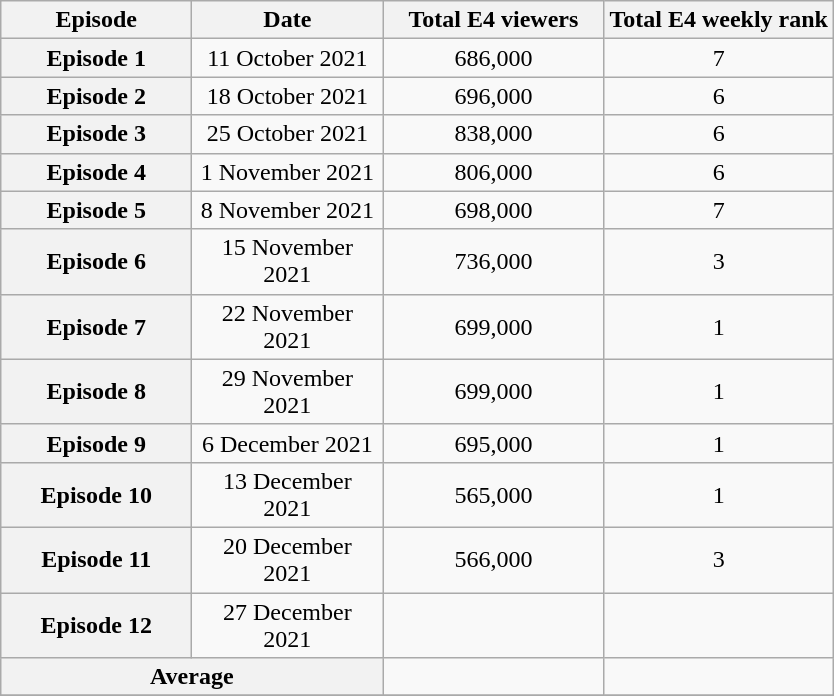<table class="wikitable sortable" style="text-align:center">
<tr>
<th scope="col" style="width:120px;">Episode</th>
<th scope="col" style="width:120px;">Date</th>
<th scope="col" style="width:140px;">Total E4 viewers</th>
<th>Total E4 weekly rank</th>
</tr>
<tr>
<th scope="row">Episode 1</th>
<td>11 October 2021</td>
<td>686,000</td>
<td>7</td>
</tr>
<tr>
<th scope="row">Episode 2</th>
<td>18 October 2021</td>
<td>696,000</td>
<td>6</td>
</tr>
<tr>
<th scope="row">Episode 3</th>
<td>25 October 2021</td>
<td>838,000</td>
<td>6</td>
</tr>
<tr>
<th scope="row">Episode 4</th>
<td>1 November 2021</td>
<td>806,000</td>
<td>6</td>
</tr>
<tr>
<th scope="row">Episode 5</th>
<td>8 November 2021</td>
<td>698,000</td>
<td>7</td>
</tr>
<tr>
<th scope="row">Episode 6</th>
<td>15 November 2021</td>
<td>736,000</td>
<td>3</td>
</tr>
<tr>
<th scope="row">Episode 7</th>
<td>22 November 2021</td>
<td>699,000</td>
<td>1</td>
</tr>
<tr>
<th scope="row">Episode 8</th>
<td>29 November 2021</td>
<td>699,000</td>
<td>1</td>
</tr>
<tr>
<th scope="row">Episode 9</th>
<td>6 December 2021</td>
<td>695,000</td>
<td>1</td>
</tr>
<tr>
<th scope="row">Episode 10</th>
<td>13 December 2021</td>
<td>565,000</td>
<td>1</td>
</tr>
<tr>
<th scope="row">Episode 11</th>
<td>20 December 2021</td>
<td>566,000</td>
<td>3</td>
</tr>
<tr>
<th scope="row">Episode 12</th>
<td>27 December 2021</td>
<td></td>
<td></td>
</tr>
<tr>
<th scope="row" colspan="2">Average</th>
<td></td>
<td></td>
</tr>
<tr>
</tr>
</table>
